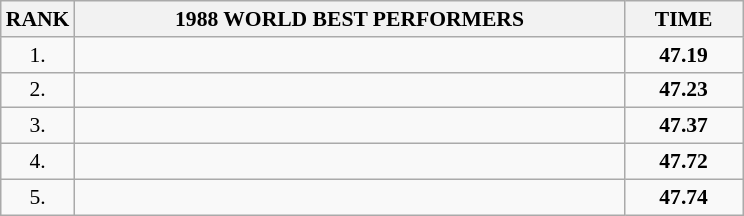<table class="wikitable" style="border-collapse: collapse; font-size: 90%;">
<tr>
<th>RANK</th>
<th align="center" style="width: 25em">1988 WORLD BEST PERFORMERS</th>
<th align="center" style="width: 5em">TIME</th>
</tr>
<tr>
<td align="center">1.</td>
<td></td>
<td align="center"><strong>47.19</strong></td>
</tr>
<tr>
<td align="center">2.</td>
<td></td>
<td align="center"><strong>47.23</strong></td>
</tr>
<tr>
<td align="center">3.</td>
<td></td>
<td align="center"><strong>47.37</strong></td>
</tr>
<tr>
<td align="center">4.</td>
<td></td>
<td align="center"><strong>47.72</strong></td>
</tr>
<tr>
<td align="center">5.</td>
<td></td>
<td align="center"><strong>47.74</strong></td>
</tr>
</table>
